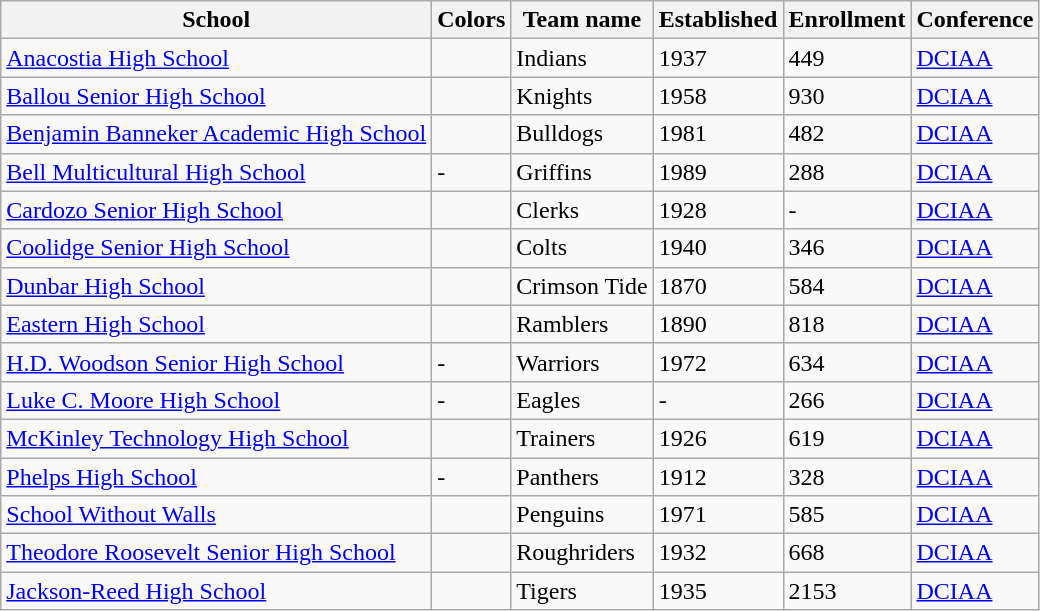<table class="wikitable">
<tr>
<th>School</th>
<th>Colors</th>
<th>Team name</th>
<th>Established</th>
<th>Enrollment</th>
<th>Conference</th>
</tr>
<tr>
<td><a href='#'>Anacostia High School</a></td>
<td></td>
<td>Indians</td>
<td>1937</td>
<td>449</td>
<td><a href='#'>DCIAA</a></td>
</tr>
<tr>
<td><a href='#'>Ballou Senior High School</a></td>
<td></td>
<td>Knights</td>
<td>1958</td>
<td>930</td>
<td><a href='#'>DCIAA</a></td>
</tr>
<tr>
<td><a href='#'>Benjamin Banneker Academic High School</a></td>
<td></td>
<td>Bulldogs</td>
<td>1981</td>
<td>482</td>
<td><a href='#'>DCIAA</a></td>
</tr>
<tr>
<td><a href='#'>Bell Multicultural High School</a></td>
<td>-</td>
<td>Griffins</td>
<td>1989</td>
<td>288</td>
<td><a href='#'>DCIAA</a></td>
</tr>
<tr>
<td><a href='#'>Cardozo Senior High School</a></td>
<td></td>
<td>Clerks</td>
<td>1928</td>
<td>-</td>
<td><a href='#'>DCIAA</a></td>
</tr>
<tr>
<td><a href='#'>Coolidge Senior High School</a></td>
<td></td>
<td>Colts</td>
<td>1940</td>
<td>346</td>
<td><a href='#'>DCIAA</a></td>
</tr>
<tr>
<td><a href='#'>Dunbar High School</a></td>
<td></td>
<td>Crimson Tide</td>
<td>1870</td>
<td>584</td>
<td><a href='#'>DCIAA</a></td>
</tr>
<tr>
<td><a href='#'>Eastern High School</a></td>
<td></td>
<td>Ramblers</td>
<td>1890</td>
<td>818</td>
<td><a href='#'>DCIAA</a></td>
</tr>
<tr>
<td><a href='#'>H.D. Woodson Senior High School</a></td>
<td>-</td>
<td>Warriors</td>
<td>1972</td>
<td>634</td>
<td><a href='#'>DCIAA</a></td>
</tr>
<tr>
<td><a href='#'>Luke C. Moore High School</a></td>
<td>-</td>
<td>Eagles</td>
<td>-</td>
<td>266</td>
<td><a href='#'>DCIAA</a></td>
</tr>
<tr>
<td><a href='#'>McKinley Technology High School</a></td>
<td></td>
<td>Trainers</td>
<td>1926</td>
<td>619</td>
<td><a href='#'>DCIAA</a></td>
</tr>
<tr>
<td><a href='#'>Phelps High School</a></td>
<td>-</td>
<td>Panthers</td>
<td>1912</td>
<td>328</td>
<td><a href='#'>DCIAA</a></td>
</tr>
<tr>
<td><a href='#'>School Without Walls</a></td>
<td></td>
<td>Penguins</td>
<td>1971</td>
<td>585</td>
<td><a href='#'>DCIAA</a></td>
</tr>
<tr>
<td><a href='#'>Theodore Roosevelt Senior High School</a></td>
<td></td>
<td>Roughriders</td>
<td>1932</td>
<td>668</td>
<td><a href='#'>DCIAA</a></td>
</tr>
<tr>
<td><a href='#'>Jackson-Reed High School</a></td>
<td></td>
<td>Tigers</td>
<td>1935</td>
<td>2153</td>
<td><a href='#'>DCIAA</a></td>
</tr>
</table>
